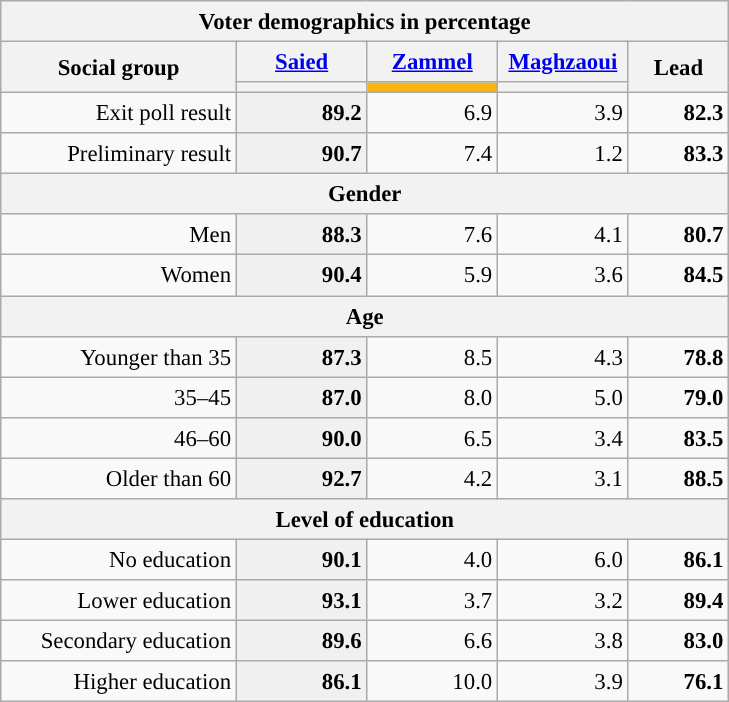<table class="wikitable" style="text-align:right; font-size:95%; line-height:20px">
<tr>
<th colspan="11">Voter demographics in percentage</th>
</tr>
<tr>
<th style="width:150px" rowspan="2">Social group</th>
<th style="width:80px" class="unsortable"><a href='#'>Saied</a></th>
<th style="width:80px" class="unsortable"><a href='#'>Zammel</a></th>
<th style="width:80px" class="unsortable"><a href='#'>Maghzaoui</a></th>
<th style="width:60px" rowspan="2" class="unsortable">Lead</th>
</tr>
<tr>
<th class="unsortable" style="color:inherit;background:"></th>
<th class="unsortable" style="color:inherit;background:#F8B415; width:60px"></th>
<th class="unsortable" style="color:inherit;background:"></th>
</tr>
<tr>
<td>Exit poll result</td>
<td style="text-align:right; background:#f0f0f0"><strong>89.2</strong></td>
<td style="text-align:right">6.9</td>
<td style="text-align:right">3.9</td>
<td style="text-align:right; background:"><strong>82.3</strong></td>
</tr>
<tr>
<td>Preliminary result</td>
<td style="text-align:right; background:#f0f0f0"><strong>90.7</strong></td>
<td style="text-align:right">7.4</td>
<td style="text-align:right">1.2</td>
<td style="text-align:right; background:"><strong>83.3</strong></td>
</tr>
<tr>
<th colspan="5">Gender</th>
</tr>
<tr>
<td>Men</td>
<td style="text-align:right; background:#f0f0f0"><strong>88.3</strong></td>
<td style="text-align:right">7.6</td>
<td style="text-align:right">4.1</td>
<td style="text-align:right; background:"><strong>80.7</strong></td>
</tr>
<tr>
<td>Women</td>
<td style="text-align:right; background:#f0f0f0"><strong>90.4</strong></td>
<td style="text-align:right">5.9</td>
<td style="text-align:right">3.6</td>
<td style="text-align:right; background:"><strong>84.5</strong></td>
</tr>
<tr>
<th colspan="5">Age</th>
</tr>
<tr>
<td>Younger than 35</td>
<td style="text-align:right; background:#f0f0f0"><strong>87.3</strong></td>
<td style="text-align:right">8.5</td>
<td style="text-align:right">4.3</td>
<td style="text-align:right; background:"><strong>78.8</strong></td>
</tr>
<tr>
<td>35–45</td>
<td style="text-align:right; background:#f0f0f0"><strong>87.0</strong></td>
<td style="text-align:right">8.0</td>
<td style="text-align:right">5.0</td>
<td style="text-align:right; background:"><strong>79.0</strong></td>
</tr>
<tr>
<td>46–60</td>
<td style="text-align:right; background:#f0f0f0"><strong>90.0</strong></td>
<td style="text-align:right">6.5</td>
<td style="text-align:right">3.4</td>
<td style="text-align:right; background:"><strong>83.5</strong></td>
</tr>
<tr>
<td>Older than 60</td>
<td style="text-align:right; background:#f0f0f0"><strong>92.7</strong></td>
<td style="text-align:right">4.2</td>
<td style="text-align:right">3.1</td>
<td style="text-align:right; background:"><strong>88.5</strong></td>
</tr>
<tr>
<th colspan="5">Level of education</th>
</tr>
<tr>
<td>No education</td>
<td style="text-align:right; background:#f0f0f0"><strong>90.1</strong></td>
<td style="text-align:right">4.0</td>
<td style="text-align:right">6.0</td>
<td style="text-align:right; background:"><strong>86.1</strong></td>
</tr>
<tr>
<td>Lower education</td>
<td style="text-align:right; background:#f0f0f0"><strong>93.1</strong></td>
<td style="text-align:right">3.7</td>
<td style="text-align:right">3.2</td>
<td style="text-align:right; background:"><strong>89.4</strong></td>
</tr>
<tr>
<td>Secondary education</td>
<td style="text-align:right; background:#f0f0f0"><strong>89.6</strong></td>
<td style="text-align:right">6.6</td>
<td style="text-align:right">3.8</td>
<td style="text-align:right; background:"><strong>83.0</strong></td>
</tr>
<tr>
<td>Higher education</td>
<td style="text-align:right; background:#f0f0f0"><strong>86.1</strong></td>
<td style="text-align:right">10.0</td>
<td style="text-align:right">3.9</td>
<td style="text-align:right; background:"><strong>76.1</strong></td>
</tr>
</table>
